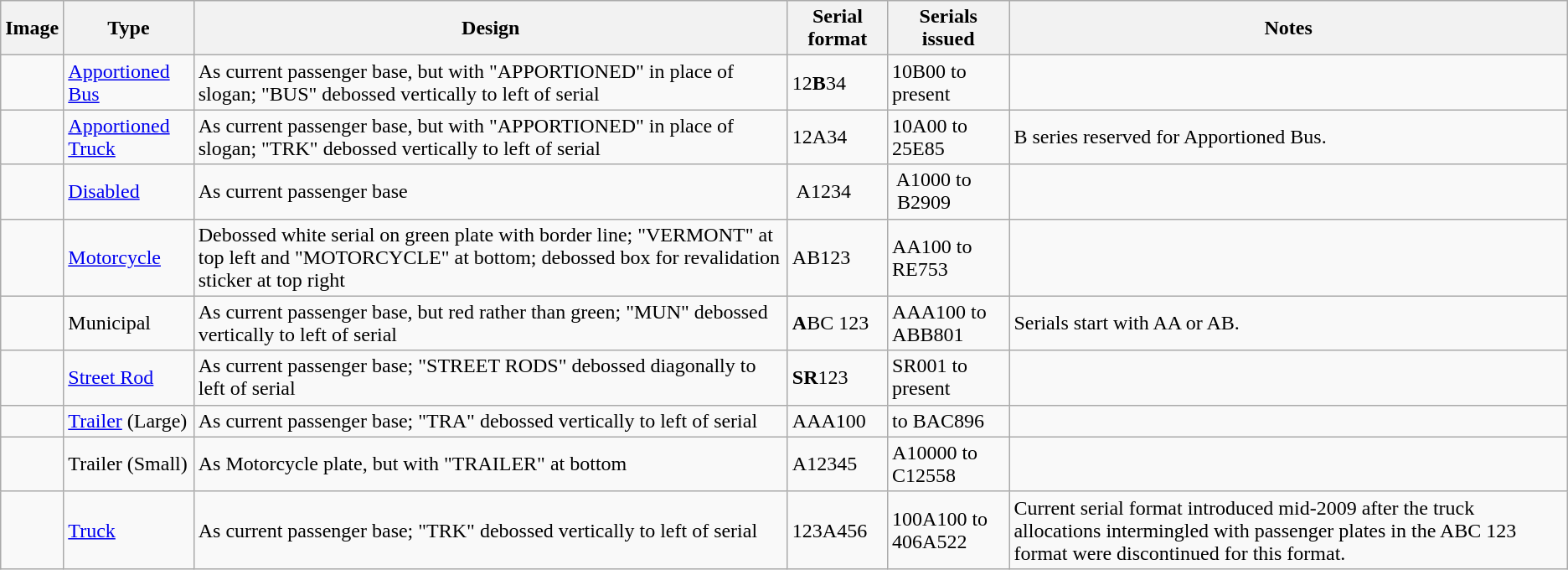<table class="wikitable">
<tr>
<th>Image</th>
<th>Type</th>
<th>Design</th>
<th>Serial format</th>
<th>Serials issued</th>
<th>Notes</th>
</tr>
<tr>
<td></td>
<td><a href='#'>Apportioned</a> <a href='#'>Bus</a></td>
<td>As current passenger base, but with "APPORTIONED" in place of slogan; "BUS" debossed vertically to left of serial</td>
<td>12<strong>B</strong>34</td>
<td>10B00 to present</td>
<td></td>
</tr>
<tr>
<td></td>
<td><a href='#'>Apportioned</a> <a href='#'>Truck</a></td>
<td>As current passenger base, but with "APPORTIONED" in place of slogan; "TRK" debossed vertically to left of serial</td>
<td>12A34</td>
<td>10A00 to 25E85 </td>
<td>B series reserved for Apportioned Bus.</td>
</tr>
<tr>
<td></td>
<td><a href='#'>Disabled</a></td>
<td>As current passenger base</td>
<td> A1234</td>
<td> A1000 to<br> B2909 </td>
<td></td>
</tr>
<tr>
<td></td>
<td><a href='#'>Motorcycle</a></td>
<td>Debossed white serial on green plate with border line; "VERMONT" at top left and "MOTORCYCLE" at bottom; debossed box for revalidation sticker at top right</td>
<td>AB123</td>
<td>AA100 to RE753 </td>
<td></td>
</tr>
<tr>
<td></td>
<td>Municipal</td>
<td>As current passenger base, but red rather than green; "MUN" debossed vertically to left of serial</td>
<td><strong>A</strong>BC 123</td>
<td>AAA100 to ABB801 </td>
<td>Serials start with AA or AB.</td>
</tr>
<tr>
<td></td>
<td><a href='#'>Street Rod</a></td>
<td>As current passenger base; "STREET RODS" debossed diagonally to left of serial</td>
<td><strong>SR</strong>123</td>
<td>SR001 to present</td>
<td></td>
</tr>
<tr>
<td></td>
<td><a href='#'>Trailer</a> (Large)</td>
<td>As current passenger base; "TRA" debossed vertically to left of serial</td>
<td>AAA100</td>
<td>to BAC896 </td>
<td></td>
</tr>
<tr>
<td></td>
<td>Trailer (Small)</td>
<td>As Motorcycle plate, but with "TRAILER" at bottom</td>
<td>A12345</td>
<td>A10000 to C12558 </td>
<td></td>
</tr>
<tr>
<td></td>
<td><a href='#'>Truck</a></td>
<td>As current passenger base; "TRK" debossed vertically to left of serial</td>
<td>123A456</td>
<td>100A100 to 406A522 </td>
<td>Current serial format introduced mid-2009 after the truck allocations intermingled with passenger plates in the ABC 123 format were discontinued for this format.</td>
</tr>
</table>
